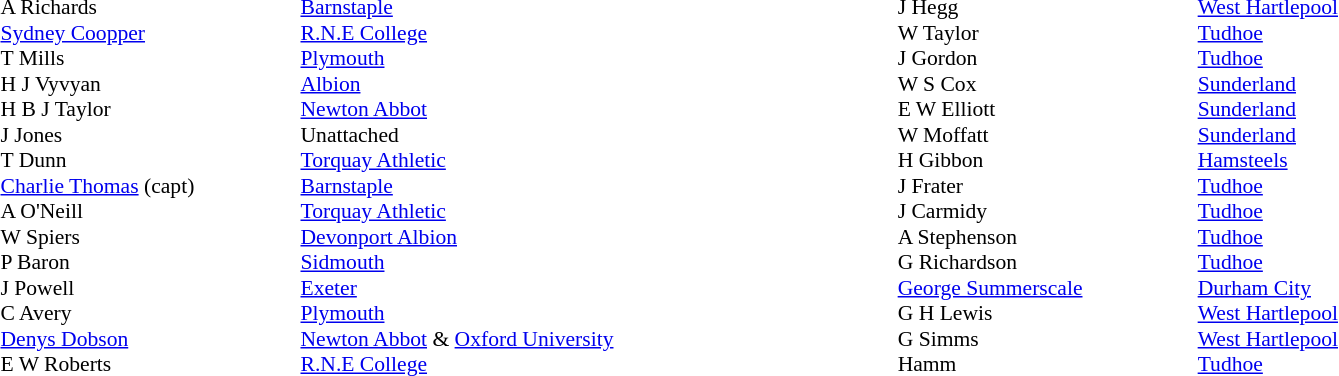<table width="80%">
<tr>
<td valign="top" width="50%"><br><table style="font-size: 90%" cellspacing="0" cellpadding="0">
<tr>
<th width="20"></th>
<th width="200"></th>
</tr>
<tr>
<td></td>
<td>A Richards</td>
<td><a href='#'>Barnstaple</a></td>
</tr>
<tr>
<td></td>
<td><a href='#'>Sydney Coopper</a></td>
<td><a href='#'>R.N.E College</a></td>
</tr>
<tr>
<td></td>
<td>T Mills</td>
<td><a href='#'>Plymouth</a></td>
</tr>
<tr>
<td></td>
<td>H J Vyvyan</td>
<td><a href='#'>Albion</a></td>
</tr>
<tr>
<td></td>
<td>H B J Taylor</td>
<td><a href='#'>Newton Abbot</a></td>
</tr>
<tr>
<td></td>
<td>J Jones</td>
<td>Unattached</td>
</tr>
<tr>
<td></td>
<td>T Dunn</td>
<td><a href='#'>Torquay Athletic</a></td>
</tr>
<tr>
<td></td>
<td><a href='#'>Charlie Thomas</a> (capt)</td>
<td><a href='#'>Barnstaple</a></td>
</tr>
<tr>
<td></td>
<td>A O'Neill</td>
<td><a href='#'>Torquay Athletic</a></td>
</tr>
<tr>
<td></td>
<td>W Spiers</td>
<td><a href='#'>Devonport Albion</a></td>
</tr>
<tr>
<td></td>
<td>P Baron</td>
<td><a href='#'>Sidmouth</a></td>
</tr>
<tr>
<td></td>
<td>J Powell</td>
<td><a href='#'>Exeter</a></td>
</tr>
<tr>
<td></td>
<td>C Avery</td>
<td><a href='#'>Plymouth</a></td>
</tr>
<tr>
<td></td>
<td><a href='#'>Denys Dobson</a></td>
<td><a href='#'>Newton Abbot</a> & <a href='#'>Oxford University</a></td>
</tr>
<tr>
<td></td>
<td>E W Roberts</td>
<td><a href='#'>R.N.E College</a></td>
</tr>
<tr>
</tr>
</table>
</td>
<td valign="top" width="50%"><br><table style="font-size: 90%" cellspacing="0" cellpadding="0" align="center">
<tr>
<th width="20"></th>
<th width="200"></th>
</tr>
<tr>
<td></td>
<td>J Hegg</td>
<td><a href='#'>West Hartlepool</a></td>
</tr>
<tr>
<td></td>
<td>W Taylor</td>
<td><a href='#'>Tudhoe</a></td>
</tr>
<tr>
<td></td>
<td>J Gordon</td>
<td><a href='#'>Tudhoe</a></td>
</tr>
<tr>
<td></td>
<td>W S Cox</td>
<td><a href='#'>Sunderland</a></td>
</tr>
<tr>
<td></td>
<td>E W Elliott</td>
<td><a href='#'>Sunderland</a></td>
</tr>
<tr>
<td></td>
<td>W Moffatt</td>
<td><a href='#'>Sunderland</a></td>
</tr>
<tr>
<td></td>
<td>H Gibbon</td>
<td><a href='#'>Hamsteels</a></td>
</tr>
<tr>
<td></td>
<td>J Frater</td>
<td><a href='#'>Tudhoe</a></td>
</tr>
<tr>
<td></td>
<td>J Carmidy</td>
<td><a href='#'>Tudhoe</a></td>
</tr>
<tr>
<td></td>
<td>A Stephenson</td>
<td><a href='#'>Tudhoe</a></td>
</tr>
<tr>
<td></td>
<td>G Richardson</td>
<td><a href='#'>Tudhoe</a></td>
</tr>
<tr>
<td></td>
<td><a href='#'>George Summerscale</a></td>
<td><a href='#'>Durham City</a></td>
</tr>
<tr>
<td></td>
<td>G H Lewis</td>
<td><a href='#'>West Hartlepool</a></td>
</tr>
<tr>
<td></td>
<td>G Simms</td>
<td><a href='#'>West Hartlepool</a></td>
</tr>
<tr>
<td></td>
<td>Hamm</td>
<td><a href='#'>Tudhoe</a></td>
</tr>
<tr>
</tr>
</table>
</td>
</tr>
</table>
